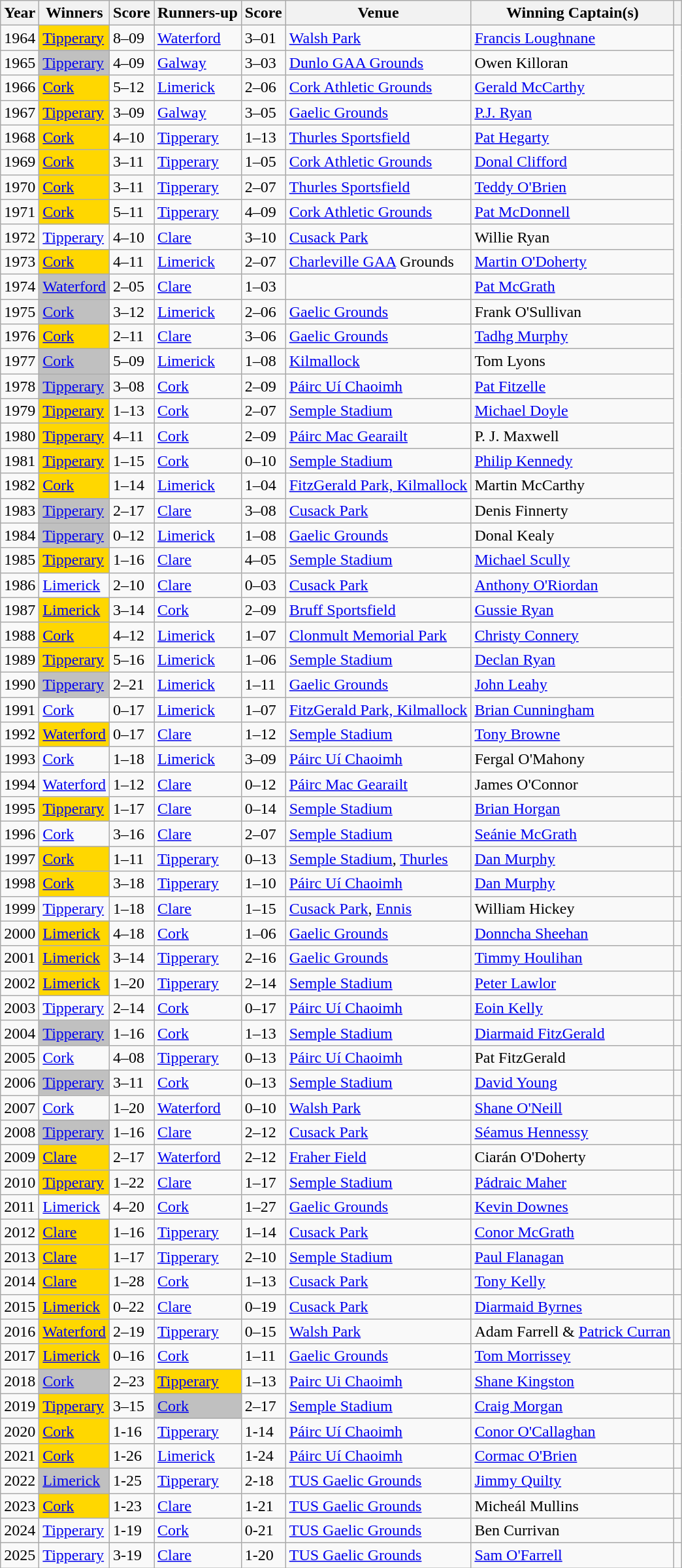<table class="wikitable plainrowheaders sortable">
<tr>
<th scope="col">Year</th>
<th scope="col">Winners</th>
<th scope="col">Score</th>
<th scope="col">Runners-up</th>
<th scope="col">Score</th>
<th scope="col">Venue</th>
<th scope="col">Winning Captain(s)</th>
<th scope="col"></th>
</tr>
<tr>
<td>1964</td>
<td style="background-color:#FFD700"><a href='#'>Tipperary</a></td>
<td>8–09</td>
<td><a href='#'>Waterford</a></td>
<td>3–01</td>
<td><a href='#'>Walsh Park</a></td>
<td><a href='#'>Francis Loughnane</a></td>
</tr>
<tr>
<td>1965</td>
<td style="background-color:#C0C0C0"><a href='#'>Tipperary</a></td>
<td>4–09</td>
<td><a href='#'>Galway</a></td>
<td>3–03</td>
<td><a href='#'>Dunlo GAA Grounds</a></td>
<td>Owen Killoran</td>
</tr>
<tr>
<td>1966</td>
<td style="background-color:#FFD700"><a href='#'>Cork</a></td>
<td>5–12</td>
<td><a href='#'>Limerick</a></td>
<td>2–06</td>
<td><a href='#'>Cork Athletic Grounds</a></td>
<td><a href='#'>Gerald McCarthy</a></td>
</tr>
<tr>
<td>1967</td>
<td style="background-color:#FFD700"><a href='#'>Tipperary</a></td>
<td>3–09</td>
<td><a href='#'>Galway</a></td>
<td>3–05</td>
<td><a href='#'>Gaelic Grounds</a></td>
<td><a href='#'>P.J. Ryan</a></td>
</tr>
<tr>
<td>1968</td>
<td style="background-color:#FFD700"><a href='#'>Cork</a></td>
<td>4–10</td>
<td><a href='#'>Tipperary</a></td>
<td>1–13</td>
<td><a href='#'>Thurles Sportsfield</a></td>
<td><a href='#'>Pat Hegarty</a></td>
</tr>
<tr>
<td>1969</td>
<td style="background-color:#FFD700"><a href='#'>Cork</a></td>
<td>3–11</td>
<td><a href='#'>Tipperary</a></td>
<td>1–05</td>
<td><a href='#'>Cork Athletic Grounds</a></td>
<td><a href='#'>Donal Clifford</a></td>
</tr>
<tr>
<td>1970</td>
<td style="background-color:#FFD700"><a href='#'>Cork</a></td>
<td>3–11</td>
<td><a href='#'>Tipperary</a></td>
<td>2–07</td>
<td><a href='#'>Thurles Sportsfield</a></td>
<td><a href='#'>Teddy O'Brien</a></td>
</tr>
<tr>
<td>1971</td>
<td style="background-color:#FFD700"><a href='#'>Cork</a></td>
<td>5–11</td>
<td><a href='#'>Tipperary</a></td>
<td>4–09</td>
<td><a href='#'>Cork Athletic Grounds</a></td>
<td><a href='#'>Pat McDonnell</a></td>
</tr>
<tr>
<td>1972</td>
<td><a href='#'>Tipperary</a></td>
<td>4–10</td>
<td><a href='#'>Clare</a></td>
<td>3–10</td>
<td><a href='#'>Cusack Park</a></td>
<td>Willie Ryan</td>
</tr>
<tr>
<td>1973</td>
<td style="background-color:#FFD700"><a href='#'>Cork</a></td>
<td>4–11</td>
<td><a href='#'>Limerick</a></td>
<td>2–07</td>
<td><a href='#'>Charleville GAA</a> Grounds</td>
<td><a href='#'>Martin O'Doherty</a></td>
</tr>
<tr>
<td>1974</td>
<td style="background-color:#C0C0C0"><a href='#'>Waterford</a></td>
<td>2–05</td>
<td><a href='#'>Clare</a></td>
<td>1–03</td>
<td></td>
<td><a href='#'>Pat McGrath</a></td>
</tr>
<tr>
<td>1975</td>
<td style="background-color:#C0C0C0"><a href='#'>Cork</a></td>
<td>3–12</td>
<td><a href='#'>Limerick</a></td>
<td>2–06</td>
<td><a href='#'>Gaelic Grounds</a></td>
<td>Frank O'Sullivan</td>
</tr>
<tr>
<td>1976</td>
<td style="background-color:#FFD700"><a href='#'>Cork</a></td>
<td>2–11</td>
<td><a href='#'>Clare</a></td>
<td>3–06</td>
<td><a href='#'>Gaelic Grounds</a></td>
<td><a href='#'>Tadhg Murphy</a></td>
</tr>
<tr>
<td>1977</td>
<td style="background-color:#C0C0C0"><a href='#'>Cork</a></td>
<td>5–09</td>
<td><a href='#'>Limerick</a></td>
<td>1–08</td>
<td><a href='#'>Kilmallock</a></td>
<td>Tom Lyons</td>
</tr>
<tr>
<td>1978</td>
<td style="background-color:#C0C0C0"><a href='#'>Tipperary</a></td>
<td>3–08</td>
<td><a href='#'>Cork</a></td>
<td>2–09</td>
<td><a href='#'>Páirc Uí Chaoimh</a></td>
<td><a href='#'>Pat Fitzelle</a></td>
</tr>
<tr>
<td>1979</td>
<td style="background-color:#FFD700"><a href='#'>Tipperary</a></td>
<td>1–13</td>
<td><a href='#'>Cork</a></td>
<td>2–07</td>
<td><a href='#'>Semple Stadium</a></td>
<td><a href='#'>Michael Doyle</a></td>
</tr>
<tr>
<td>1980</td>
<td style="background-color:#FFD700"><a href='#'>Tipperary</a></td>
<td>4–11</td>
<td><a href='#'>Cork</a></td>
<td>2–09</td>
<td><a href='#'>Páirc Mac Gearailt</a></td>
<td>P. J. Maxwell</td>
</tr>
<tr>
<td>1981</td>
<td style="background-color:#FFD700"><a href='#'>Tipperary</a></td>
<td>1–15</td>
<td><a href='#'>Cork</a></td>
<td>0–10</td>
<td><a href='#'>Semple Stadium</a></td>
<td><a href='#'>Philip Kennedy</a></td>
</tr>
<tr>
<td>1982</td>
<td style="background-color:#FFD700"><a href='#'>Cork</a></td>
<td>1–14</td>
<td><a href='#'>Limerick</a></td>
<td>1–04</td>
<td><a href='#'>FitzGerald Park, Kilmallock</a></td>
<td>Martin McCarthy</td>
</tr>
<tr>
<td>1983</td>
<td style="background-color:#C0C0C0"><a href='#'>Tipperary</a></td>
<td>2–17</td>
<td><a href='#'>Clare</a></td>
<td>3–08</td>
<td><a href='#'>Cusack Park</a></td>
<td>Denis Finnerty</td>
</tr>
<tr>
<td>1984</td>
<td style="background-color:#C0C0C0"><a href='#'>Tipperary</a></td>
<td>0–12</td>
<td><a href='#'>Limerick</a></td>
<td>1–08</td>
<td><a href='#'>Gaelic Grounds</a></td>
<td>Donal Kealy</td>
</tr>
<tr>
<td>1985</td>
<td style="background-color:#FFD700"><a href='#'>Tipperary</a></td>
<td>1–16</td>
<td><a href='#'>Clare</a></td>
<td>4–05</td>
<td><a href='#'>Semple Stadium</a></td>
<td><a href='#'>Michael Scully</a></td>
</tr>
<tr>
<td>1986</td>
<td><a href='#'>Limerick</a></td>
<td>2–10</td>
<td><a href='#'>Clare</a></td>
<td>0–03</td>
<td><a href='#'>Cusack Park</a></td>
<td><a href='#'>Anthony O'Riordan</a></td>
</tr>
<tr>
<td>1987</td>
<td style="background-color:#FFD700"><a href='#'>Limerick</a></td>
<td>3–14</td>
<td><a href='#'>Cork</a></td>
<td>2–09</td>
<td><a href='#'>Bruff Sportsfield</a></td>
<td><a href='#'>Gussie Ryan</a></td>
</tr>
<tr>
<td>1988</td>
<td style="background-color:#FFD700"><a href='#'>Cork</a></td>
<td>4–12</td>
<td><a href='#'>Limerick</a></td>
<td>1–07</td>
<td><a href='#'>Clonmult Memorial Park</a></td>
<td><a href='#'>Christy Connery</a></td>
</tr>
<tr>
<td>1989</td>
<td style="background-color:#FFD700"><a href='#'>Tipperary</a></td>
<td>5–16</td>
<td><a href='#'>Limerick</a></td>
<td>1–06</td>
<td><a href='#'>Semple Stadium</a></td>
<td><a href='#'>Declan Ryan</a></td>
</tr>
<tr>
<td>1990</td>
<td style="background-color:#C0C0C0"><a href='#'>Tipperary</a></td>
<td>2–21</td>
<td><a href='#'>Limerick</a></td>
<td>1–11</td>
<td><a href='#'>Gaelic Grounds</a></td>
<td><a href='#'>John Leahy</a></td>
</tr>
<tr>
<td>1991</td>
<td><a href='#'>Cork</a></td>
<td>0–17</td>
<td><a href='#'>Limerick</a></td>
<td>1–07</td>
<td><a href='#'>FitzGerald Park, Kilmallock</a></td>
<td><a href='#'>Brian Cunningham</a></td>
</tr>
<tr>
<td>1992</td>
<td style="background-color:#FFD700"><a href='#'>Waterford</a></td>
<td>0–17</td>
<td><a href='#'>Clare</a></td>
<td>1–12</td>
<td><a href='#'>Semple Stadium</a></td>
<td><a href='#'>Tony Browne</a></td>
</tr>
<tr>
<td>1993</td>
<td><a href='#'>Cork</a></td>
<td>1–18</td>
<td><a href='#'>Limerick</a></td>
<td>3–09</td>
<td><a href='#'>Páirc Uí Chaoimh</a></td>
<td>Fergal O'Mahony</td>
</tr>
<tr>
<td>1994</td>
<td><a href='#'>Waterford</a></td>
<td>1–12</td>
<td><a href='#'>Clare</a></td>
<td>0–12</td>
<td><a href='#'>Páirc Mac Gearailt</a></td>
<td>James O'Connor</td>
</tr>
<tr>
<td>1995</td>
<td style="background-color:#FFD700"><a href='#'>Tipperary</a></td>
<td>1–17</td>
<td><a href='#'>Clare</a></td>
<td>0–14</td>
<td><a href='#'>Semple Stadium</a></td>
<td><a href='#'>Brian Horgan</a></td>
<td></td>
</tr>
<tr>
<td>1996</td>
<td><a href='#'>Cork</a></td>
<td>3–16</td>
<td><a href='#'>Clare</a></td>
<td>2–07</td>
<td><a href='#'>Semple Stadium</a></td>
<td><a href='#'>Seánie McGrath</a></td>
<td></td>
</tr>
<tr>
<td>1997</td>
<td style="background-color:#FFD700"><a href='#'>Cork</a></td>
<td>1–11</td>
<td><a href='#'>Tipperary</a></td>
<td>0–13</td>
<td><a href='#'>Semple Stadium</a>, <a href='#'>Thurles</a></td>
<td><a href='#'>Dan Murphy</a></td>
<td></td>
</tr>
<tr>
<td>1998</td>
<td style="background-color:#FFD700"><a href='#'>Cork</a></td>
<td>3–18</td>
<td><a href='#'>Tipperary</a></td>
<td>1–10</td>
<td><a href='#'>Páirc Uí Chaoimh</a></td>
<td><a href='#'>Dan Murphy</a></td>
<td></td>
</tr>
<tr>
<td>1999</td>
<td><a href='#'>Tipperary</a></td>
<td>1–18</td>
<td><a href='#'>Clare</a></td>
<td>1–15</td>
<td><a href='#'>Cusack Park</a>, <a href='#'>Ennis</a></td>
<td>William Hickey</td>
<td></td>
</tr>
<tr>
<td>2000</td>
<td style="background-color:#FFD700"><a href='#'>Limerick</a></td>
<td>4–18</td>
<td><a href='#'>Cork</a></td>
<td>1–06</td>
<td><a href='#'>Gaelic Grounds</a></td>
<td><a href='#'>Donncha Sheehan</a></td>
<td></td>
</tr>
<tr>
<td>2001</td>
<td style="background-color:#FFD700"><a href='#'>Limerick</a></td>
<td>3–14</td>
<td><a href='#'>Tipperary</a></td>
<td>2–16</td>
<td><a href='#'>Gaelic Grounds</a></td>
<td><a href='#'>Timmy Houlihan</a></td>
<td></td>
</tr>
<tr>
<td>2002</td>
<td style="background-color:#FFD700"><a href='#'>Limerick</a></td>
<td>1–20</td>
<td><a href='#'>Tipperary</a></td>
<td>2–14</td>
<td><a href='#'>Semple Stadium</a></td>
<td><a href='#'>Peter Lawlor</a></td>
<td></td>
</tr>
<tr>
<td>2003</td>
<td><a href='#'>Tipperary</a></td>
<td>2–14</td>
<td><a href='#'>Cork</a></td>
<td>0–17</td>
<td><a href='#'>Páirc Uí Chaoimh</a></td>
<td><a href='#'>Eoin Kelly</a></td>
<td></td>
</tr>
<tr>
<td>2004</td>
<td style="background-color:#C0C0C0"><a href='#'>Tipperary</a></td>
<td>1–16</td>
<td><a href='#'>Cork</a></td>
<td>1–13</td>
<td><a href='#'>Semple Stadium</a></td>
<td><a href='#'>Diarmaid FitzGerald</a></td>
<td></td>
</tr>
<tr>
<td>2005</td>
<td><a href='#'>Cork</a></td>
<td>4–08</td>
<td><a href='#'>Tipperary</a></td>
<td>0–13</td>
<td><a href='#'>Páirc Uí Chaoimh</a></td>
<td>Pat FitzGerald</td>
<td></td>
</tr>
<tr>
<td>2006</td>
<td style="background-color:#C0C0C0"><a href='#'>Tipperary</a></td>
<td>3–11</td>
<td><a href='#'>Cork</a></td>
<td>0–13</td>
<td><a href='#'>Semple Stadium</a></td>
<td><a href='#'>David Young</a></td>
<td></td>
</tr>
<tr>
<td>2007</td>
<td><a href='#'>Cork</a></td>
<td>1–20</td>
<td><a href='#'>Waterford</a></td>
<td>0–10</td>
<td><a href='#'>Walsh Park</a></td>
<td><a href='#'>Shane O'Neill</a></td>
<td></td>
</tr>
<tr>
<td>2008</td>
<td style="background-color:#C0C0C0"><a href='#'>Tipperary</a></td>
<td>1–16</td>
<td><a href='#'>Clare</a></td>
<td>2–12</td>
<td><a href='#'>Cusack Park</a></td>
<td><a href='#'>Séamus Hennessy</a></td>
<td></td>
</tr>
<tr>
<td>2009</td>
<td style="background-color:#FFD700"><a href='#'>Clare</a></td>
<td>2–17</td>
<td><a href='#'>Waterford</a></td>
<td>2–12</td>
<td><a href='#'>Fraher Field</a></td>
<td>Ciarán O'Doherty</td>
<td></td>
</tr>
<tr>
<td>2010</td>
<td style="background-color:#FFD700"><a href='#'>Tipperary</a></td>
<td>1–22</td>
<td><a href='#'>Clare</a></td>
<td>1–17</td>
<td><a href='#'>Semple Stadium</a></td>
<td><a href='#'>Pádraic Maher</a></td>
<td></td>
</tr>
<tr>
<td>2011</td>
<td><a href='#'>Limerick</a></td>
<td>4–20</td>
<td><a href='#'>Cork</a></td>
<td>1–27</td>
<td><a href='#'>Gaelic Grounds</a></td>
<td><a href='#'>Kevin Downes</a></td>
<td></td>
</tr>
<tr>
<td>2012</td>
<td style="background-color:#FFD700"><a href='#'>Clare</a></td>
<td>1–16</td>
<td><a href='#'>Tipperary</a></td>
<td>1–14</td>
<td><a href='#'>Cusack Park</a></td>
<td><a href='#'>Conor McGrath</a></td>
<td></td>
</tr>
<tr>
<td>2013</td>
<td style="background-color:#FFD700"><a href='#'>Clare</a></td>
<td>1–17</td>
<td><a href='#'>Tipperary</a></td>
<td>2–10</td>
<td><a href='#'>Semple Stadium</a></td>
<td><a href='#'>Paul Flanagan</a></td>
<td></td>
</tr>
<tr>
<td>2014</td>
<td style="background-color:#FFD700"><a href='#'>Clare</a></td>
<td>1–28</td>
<td><a href='#'>Cork</a></td>
<td>1–13</td>
<td><a href='#'>Cusack Park</a></td>
<td><a href='#'>Tony Kelly</a></td>
<td></td>
</tr>
<tr>
<td>2015</td>
<td style="background-color:#FFD700"><a href='#'>Limerick</a></td>
<td>0–22</td>
<td><a href='#'>Clare</a></td>
<td>0–19</td>
<td><a href='#'>Cusack Park</a></td>
<td><a href='#'>Diarmaid Byrnes</a></td>
<td></td>
</tr>
<tr>
<td>2016</td>
<td bgcolor="#ffd700"><a href='#'>Waterford</a></td>
<td>2–19</td>
<td><a href='#'>Tipperary</a></td>
<td>0–15</td>
<td><a href='#'>Walsh Park</a></td>
<td>Adam Farrell & <a href='#'>Patrick Curran</a></td>
<td></td>
</tr>
<tr>
<td>2017</td>
<td style="background-color:#FFD700"><a href='#'>Limerick</a></td>
<td>0–16</td>
<td><a href='#'>Cork</a></td>
<td>1–11</td>
<td><a href='#'>Gaelic Grounds</a></td>
<td><a href='#'>Tom Morrissey</a></td>
<td></td>
</tr>
<tr>
<td>2018</td>
<td style="background-color:#C0C0C0"><a href='#'>Cork</a></td>
<td>2–23</td>
<td style="background-color:#FFD700"><a href='#'>Tipperary</a></td>
<td>1–13</td>
<td><a href='#'>Pairc Ui Chaoimh</a></td>
<td><a href='#'>Shane Kingston</a></td>
<td></td>
</tr>
<tr>
<td>2019</td>
<td style="background-color:#FFD700"><a href='#'>Tipperary</a></td>
<td>3–15</td>
<td style="background-color:#C0C0C0"><a href='#'>Cork</a></td>
<td>2–17</td>
<td><a href='#'>Semple Stadium</a></td>
<td><a href='#'>Craig Morgan</a></td>
<td></td>
</tr>
<tr>
<td>2020</td>
<td style="background-color:#FFD700"><a href='#'>Cork</a></td>
<td>1-16</td>
<td><a href='#'>Tipperary</a></td>
<td>1-14</td>
<td><a href='#'>Páirc Uí Chaoimh</a></td>
<td><a href='#'>Conor O'Callaghan</a></td>
<td></td>
</tr>
<tr>
<td>2021</td>
<td style="background-color:#FFD700"><a href='#'>Cork</a></td>
<td>1-26</td>
<td><a href='#'>Limerick</a></td>
<td>1-24</td>
<td><a href='#'>Páirc Uí Chaoimh</a></td>
<td><a href='#'>Cormac O'Brien</a></td>
<td></td>
</tr>
<tr>
<td>2022</td>
<td style="background-color:#C0C0C0"><a href='#'>Limerick</a></td>
<td>1-25</td>
<td><a href='#'>Tipperary</a></td>
<td>2-18</td>
<td><a href='#'>TUS Gaelic Grounds</a></td>
<td><a href='#'>Jimmy Quilty</a></td>
<td></td>
</tr>
<tr>
<td>2023</td>
<td style="background-color:#FFD700"><a href='#'>Cork</a></td>
<td>1-23</td>
<td><a href='#'>Clare</a></td>
<td>1-21</td>
<td><a href='#'>TUS Gaelic Grounds</a></td>
<td>Micheál Mullins</td>
<td></td>
</tr>
<tr>
<td>2024</td>
<td><a href='#'>Tipperary</a></td>
<td>1-19</td>
<td><a href='#'>Cork</a></td>
<td>0-21</td>
<td><a href='#'>TUS Gaelic Grounds</a></td>
<td>Ben Currivan</td>
</tr>
<tr>
<td>2025</td>
<td><a href='#'>Tipperary</a></td>
<td>3-19</td>
<td><a href='#'>Clare</a></td>
<td>1-20</td>
<td><a href='#'>TUS Gaelic Grounds</a></td>
<td><a href='#'>Sam O'Farrell</a></td>
<td></td>
</tr>
</table>
